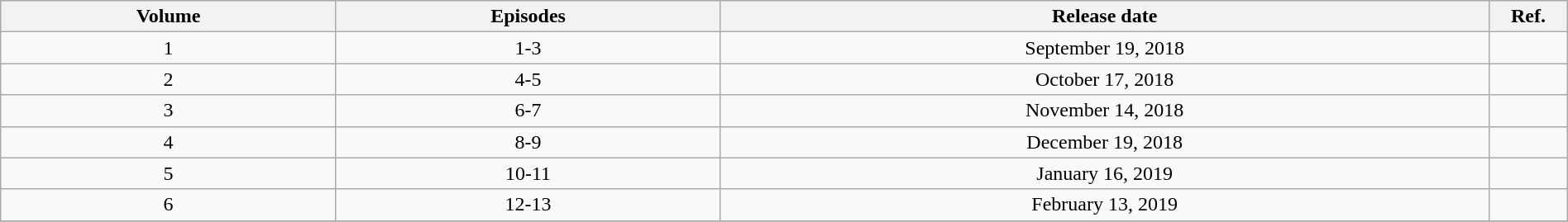<table class="wikitable" style="text-align: center; width: 100%;">
<tr>
<th>Volume</th>
<th>Episodes</th>
<th>Release date</th>
<th width="5%">Ref.</th>
</tr>
<tr>
<td>1</td>
<td>1-3</td>
<td>September 19, 2018</td>
<td></td>
</tr>
<tr>
<td>2</td>
<td>4-5</td>
<td>October 17, 2018</td>
<td></td>
</tr>
<tr>
<td>3</td>
<td>6-7</td>
<td>November 14, 2018</td>
<td></td>
</tr>
<tr>
<td>4</td>
<td>8-9</td>
<td>December 19, 2018</td>
<td></td>
</tr>
<tr>
<td>5</td>
<td>10-11</td>
<td>January 16, 2019</td>
<td></td>
</tr>
<tr>
<td>6</td>
<td>12-13</td>
<td>February 13, 2019</td>
<td></td>
</tr>
<tr>
</tr>
</table>
